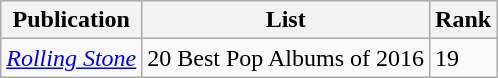<table class="wikitable sortable">
<tr>
<th>Publication</th>
<th>List</th>
<th>Rank</th>
</tr>
<tr>
<td><em><a href='#'>Rolling Stone</a></em></td>
<td>20 Best Pop Albums of 2016</td>
<td>19</td>
</tr>
</table>
